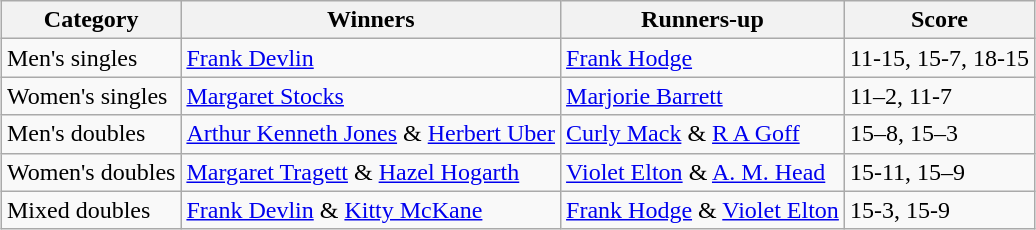<table class=wikitable style="margin:auto;">
<tr>
<th>Category</th>
<th>Winners</th>
<th>Runners-up</th>
<th>Score</th>
</tr>
<tr>
<td>Men's singles</td>
<td> <a href='#'>Frank Devlin</a></td>
<td> <a href='#'>Frank Hodge</a></td>
<td>11-15, 15-7, 18-15</td>
</tr>
<tr>
<td>Women's singles</td>
<td> <a href='#'>Margaret Stocks</a></td>
<td> <a href='#'>Marjorie Barrett</a></td>
<td>11–2, 11-7</td>
</tr>
<tr>
<td>Men's doubles</td>
<td> <a href='#'>Arthur Kenneth Jones</a> & <a href='#'>Herbert Uber</a></td>
<td> <a href='#'>Curly Mack</a> & <a href='#'>R A Goff</a></td>
<td>15–8, 15–3</td>
</tr>
<tr>
<td>Women's doubles</td>
<td> <a href='#'>Margaret Tragett</a> & <a href='#'>Hazel Hogarth</a></td>
<td> <a href='#'>Violet Elton</a> &  <a href='#'>A. M. Head</a></td>
<td>15-11, 15–9</td>
</tr>
<tr>
<td>Mixed doubles</td>
<td> <a href='#'>Frank Devlin</a> &  <a href='#'>Kitty McKane</a></td>
<td> <a href='#'>Frank Hodge</a> & <a href='#'>Violet Elton</a></td>
<td>15-3, 15-9</td>
</tr>
</table>
